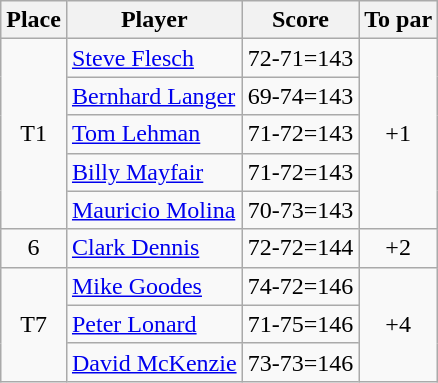<table class="wikitable">
<tr>
<th>Place</th>
<th>Player</th>
<th>Score</th>
<th>To par</th>
</tr>
<tr>
<td rowspan="5" style="text-align:center;">T1</td>
<td> <a href='#'>Steve Flesch</a></td>
<td>72-71=143</td>
<td rowspan="5" style="text-align:center;">+1</td>
</tr>
<tr>
<td> <a href='#'>Bernhard Langer</a></td>
<td>69-74=143</td>
</tr>
<tr>
<td> <a href='#'>Tom Lehman</a></td>
<td>71-72=143</td>
</tr>
<tr>
<td> <a href='#'>Billy Mayfair</a></td>
<td>71-72=143</td>
</tr>
<tr>
<td> <a href='#'>Mauricio Molina</a></td>
<td>70-73=143</td>
</tr>
<tr>
<td align=center>6</td>
<td> <a href='#'>Clark Dennis</a></td>
<td align=center>72-72=144</td>
<td align=center>+2</td>
</tr>
<tr>
<td rowspan="3" style="text-align:center;">T7</td>
<td> <a href='#'>Mike Goodes</a></td>
<td>74-72=146</td>
<td rowspan="3" style="text-align:center;">+4</td>
</tr>
<tr>
<td> <a href='#'>Peter Lonard</a></td>
<td>71-75=146</td>
</tr>
<tr>
<td> <a href='#'>David McKenzie</a></td>
<td>73-73=146</td>
</tr>
</table>
